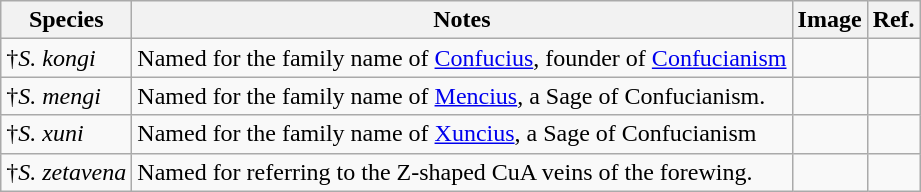<table class="wikitable">
<tr>
<th>Species</th>
<th>Notes</th>
<th>Image</th>
<th>Ref.</th>
</tr>
<tr>
<td>†<em>S. kongi</em></td>
<td>Named for the family name of <a href='#'>Confucius</a>, founder of <a href='#'>Confucianism</a></td>
<td></td>
<td></td>
</tr>
<tr>
<td>†<em>S. mengi</em></td>
<td>Named for the family name of <a href='#'>Mencius</a>, a Sage of Confucianism.</td>
<td></td>
<td></td>
</tr>
<tr>
<td>†<em>S. xuni</em></td>
<td>Named for the family name of <a href='#'>Xuncius</a>, a Sage of Confucianism</td>
<td></td>
<td></td>
</tr>
<tr>
<td>†<em>S. zetavena</em></td>
<td>Named for referring to the Z-shaped CuA veins of the forewing.</td>
<td></td>
<td></td>
</tr>
</table>
